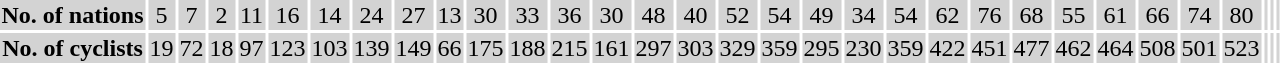<table>
<tr>
</tr>
<tr>
</tr>
<tr>
</tr>
<tr>
</tr>
<tr>
</tr>
<tr>
</tr>
<tr>
</tr>
<tr>
</tr>
<tr>
</tr>
<tr>
</tr>
<tr>
</tr>
<tr>
</tr>
<tr>
</tr>
<tr>
</tr>
<tr>
</tr>
<tr>
</tr>
<tr>
</tr>
<tr>
</tr>
<tr>
</tr>
<tr>
</tr>
<tr>
</tr>
<tr>
</tr>
<tr>
</tr>
<tr>
</tr>
<tr>
</tr>
<tr>
</tr>
<tr>
</tr>
<tr>
</tr>
<tr>
</tr>
<tr>
</tr>
<tr>
</tr>
<tr>
</tr>
<tr>
</tr>
<tr>
</tr>
<tr>
</tr>
<tr>
</tr>
<tr>
</tr>
<tr>
</tr>
<tr>
</tr>
<tr>
</tr>
<tr>
</tr>
<tr>
</tr>
<tr>
</tr>
<tr>
</tr>
<tr>
</tr>
<tr>
</tr>
<tr>
</tr>
<tr>
</tr>
<tr>
</tr>
<tr>
</tr>
<tr>
</tr>
<tr>
</tr>
<tr>
</tr>
<tr>
</tr>
<tr>
</tr>
<tr>
</tr>
<tr>
</tr>
<tr>
</tr>
<tr>
</tr>
<tr>
</tr>
<tr>
</tr>
<tr>
</tr>
<tr>
</tr>
<tr>
</tr>
<tr>
</tr>
<tr>
</tr>
<tr>
</tr>
<tr>
</tr>
<tr>
</tr>
<tr>
</tr>
<tr>
</tr>
<tr>
</tr>
<tr>
</tr>
<tr>
</tr>
<tr>
</tr>
<tr>
</tr>
<tr>
</tr>
<tr>
</tr>
<tr>
</tr>
<tr>
</tr>
<tr>
</tr>
<tr>
</tr>
<tr>
</tr>
<tr>
</tr>
<tr>
</tr>
<tr>
</tr>
<tr>
</tr>
<tr>
</tr>
<tr>
</tr>
<tr>
</tr>
<tr>
</tr>
<tr>
</tr>
<tr>
</tr>
<tr>
</tr>
<tr>
</tr>
<tr>
</tr>
<tr>
</tr>
<tr>
</tr>
<tr>
</tr>
<tr>
</tr>
<tr>
</tr>
<tr>
</tr>
<tr>
</tr>
<tr>
</tr>
<tr>
</tr>
<tr>
</tr>
<tr>
</tr>
<tr>
</tr>
<tr>
</tr>
<tr>
</tr>
<tr>
</tr>
<tr>
</tr>
<tr>
</tr>
<tr>
</tr>
<tr>
</tr>
<tr>
</tr>
<tr>
</tr>
<tr>
</tr>
<tr>
</tr>
<tr>
</tr>
<tr>
</tr>
<tr>
</tr>
<tr>
</tr>
<tr>
</tr>
<tr>
</tr>
<tr>
</tr>
<tr>
</tr>
<tr>
</tr>
<tr>
</tr>
<tr>
</tr>
<tr>
</tr>
<tr>
</tr>
<tr>
</tr>
<tr>
</tr>
<tr>
</tr>
<tr>
</tr>
<tr>
</tr>
<tr>
</tr>
<tr>
</tr>
<tr>
</tr>
<tr>
</tr>
<tr>
</tr>
<tr>
</tr>
<tr>
</tr>
<tr>
</tr>
<tr>
</tr>
<tr>
</tr>
<tr>
</tr>
<tr bgcolor=lightgray align=center>
<th scope="row"><strong>No. of nations</strong></th>
<td>5</td>
<td>7</td>
<td>2</td>
<td>11</td>
<td>16</td>
<td>14</td>
<td>24</td>
<td>27</td>
<td>13</td>
<td>30</td>
<td>33</td>
<td>36</td>
<td>30</td>
<td>48</td>
<td>40</td>
<td>52</td>
<td>54</td>
<td>49</td>
<td>34</td>
<td>54</td>
<td>62</td>
<td>76</td>
<td>68</td>
<td>55</td>
<td>61</td>
<td>66</td>
<td>74</td>
<td>80</td>
<td></td>
<td></td>
<td></td>
</tr>
<tr bgcolor=lightgray align=center>
<th scope="row"><strong>No. of cyclists</strong></th>
<td>19</td>
<td>72</td>
<td>18</td>
<td>97</td>
<td>123</td>
<td>103</td>
<td>139</td>
<td>149</td>
<td>66</td>
<td>175</td>
<td>188</td>
<td>215</td>
<td>161</td>
<td>297</td>
<td>303</td>
<td>329</td>
<td>359</td>
<td>295</td>
<td>230</td>
<td>359</td>
<td>422</td>
<td>451</td>
<td>477</td>
<td>462</td>
<td>464</td>
<td>508</td>
<td>501</td>
<td>523</td>
<td></td>
<td></td>
<td></td>
</tr>
<tr>
</tr>
</table>
